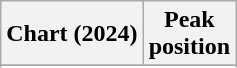<table class="wikitable sortable plainrowheaders" style="text-align:center">
<tr>
<th scope="col">Chart (2024)</th>
<th scope="col">Peak<br>position</th>
</tr>
<tr>
</tr>
<tr>
</tr>
<tr>
</tr>
<tr>
</tr>
<tr>
</tr>
</table>
